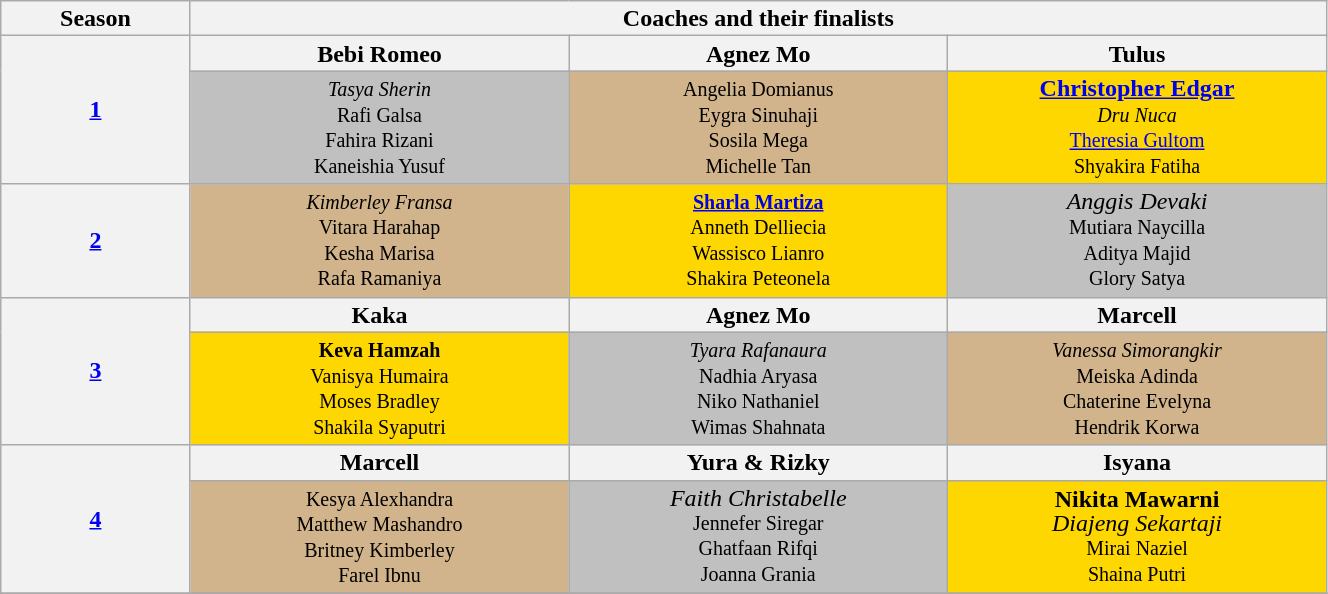<table class="wikitable" style="text-align:center; line-height:16px; width:70%;">
<tr>
<th style="width:10%;">Season</th>
<th colspan="3" style="width:60%;">Coaches and their finalists</th>
</tr>
<tr>
<th rowspan="2"><a href='#'>1</a></th>
<th style="width:20%;" scope="col">Bebi Romeo</th>
<th style="width:20%;" scope="col">Agnez Mo</th>
<th style="width:20%;" scope="col">Tulus</th>
</tr>
<tr>
<td style="background:silver;"><small><em>Tasya Sherin</em><br>Rafi Galsa<br>Fahira Rizani<br>Kaneishia Yusuf</small></td>
<td style="background:tan;"><small>Angelia Domianus<br>Eygra Sinuhaji<br>Sosila Mega<br>Michelle Tan</small></td>
<td style="background:gold;"><strong><a href='#'>Christopher Edgar</a></strong><small><br><em>Dru Nuca</em><br><a href='#'>Theresia Gultom</a><br>Shyakira Fatiha</small></td>
</tr>
<tr>
<th><a href='#'>2</a></th>
<td style="background:tan;"><small><em>Kimberley Fransa</em><br>Vitara Harahap<br>Kesha Marisa<br>Rafa Ramaniya</small></td>
<td style="background:gold;"><small><strong><a href='#'>Sharla Martiza</a></strong><br>Anneth Delliecia<br>Wassisco Lianro<br>Shakira Peteonela</small></td>
<td style="background:silver;"><em>Anggis Devaki</em><small><br>Mutiara Naycilla<br>Aditya Majid<br>Glory Satya</small></td>
</tr>
<tr>
<th rowspan="2"><a href='#'>3</a></th>
<th style="width:20%;" scope="col">Kaka</th>
<th style="width:20%;" scope="col">Agnez Mo</th>
<th style="width:20%;" scope="col">Marcell</th>
</tr>
<tr>
<td style="background:gold;"><small><strong>Keva Hamzah</strong><br>Vanisya Humaira<br>Moses Bradley<br>Shakila Syaputri</small></td>
<td style="background:silver;"><small><em>Tyara Rafanaura</em><br>Nadhia Aryasa<br>Niko Nathaniel<br>Wimas Shahnata</small></td>
<td style="background:tan;"><small><em>Vanessa Simorangkir</em><br>Meiska Adinda<br>Chaterine Evelyna<br>Hendrik Korwa</small></td>
</tr>
<tr>
<th rowspan="2"><a href='#'>4</a></th>
<th style="width:20%;" scope="col">Marcell</th>
<th style="width:20%;" scope="col">Yura & Rizky</th>
<th style="width:20%;" scope="col">Isyana</th>
</tr>
<tr>
<td style="background:tan;"><small>Kesya Alexhandra<br>Matthew Mashandro<br>Britney Kimberley<br>Farel Ibnu</small></td>
<td style="background:silver;"><em>Faith Christabelle</em><br><small>Jennefer Siregar<br>Ghatfaan Rifqi<br>Joanna Grania</small></td>
<td style="background:gold;"><strong>Nikita Mawarni</strong><br><em>Diajeng Sekartaji</em><br><small>Mirai Naziel<br>Shaina Putri</small></td>
</tr>
<tr>
</tr>
</table>
